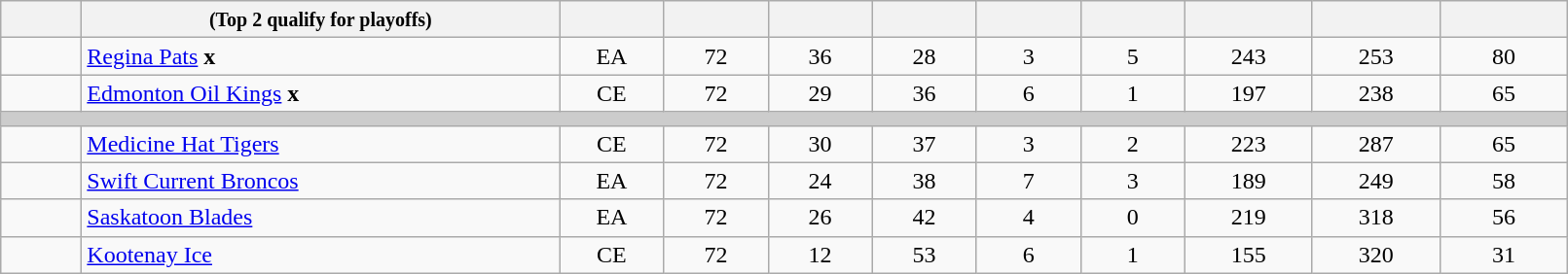<table class="wikitable sortable">
<tr>
<th style="width:3em"></th>
<th style="width:20em;" class="unsortable"><small>(Top 2 qualify for playoffs)</small></th>
<th style="width:4em;"></th>
<th style="width:4em;" class="unsortable"></th>
<th style="width:4em;"></th>
<th style="width:4em;"></th>
<th style="width:4em;"></th>
<th style="width:4em;"></th>
<th style="width:5em;"></th>
<th style="width:5em;"></th>
<th style="width:5em;"></th>
</tr>
<tr style="font-weight: ; text-align: center;">
<td></td>
<td style="text-align:left;"><a href='#'>Regina Pats</a> <strong>x</strong></td>
<td>EA</td>
<td>72</td>
<td>36</td>
<td>28</td>
<td>3</td>
<td>5</td>
<td>243</td>
<td>253</td>
<td>80</td>
</tr>
<tr style="font-weight: ; text-align: center;">
<td></td>
<td style="text-align:left;"><a href='#'>Edmonton Oil Kings</a> <strong>x</strong></td>
<td>CE</td>
<td>72</td>
<td>29</td>
<td>36</td>
<td>6</td>
<td>1</td>
<td>197</td>
<td>238</td>
<td>65</td>
</tr>
<tr style="color:#cccccc;background-color:#cccccc">
<td style="height:2px" colspan=11></td>
</tr>
<tr style="text-align: center;">
<td></td>
<td style="text-align:left;"><a href='#'>Medicine Hat Tigers</a></td>
<td>CE</td>
<td>72</td>
<td>30</td>
<td>37</td>
<td>3</td>
<td>2</td>
<td>223</td>
<td>287</td>
<td>65</td>
</tr>
<tr style="text-align: center;">
<td></td>
<td style="text-align:left;"><a href='#'>Swift Current Broncos</a></td>
<td>EA</td>
<td>72</td>
<td>24</td>
<td>38</td>
<td>7</td>
<td>3</td>
<td>189</td>
<td>249</td>
<td>58</td>
</tr>
<tr style="text-align: center;">
<td></td>
<td style="text-align:left;"><a href='#'>Saskatoon Blades</a></td>
<td>EA</td>
<td>72</td>
<td>26</td>
<td>42</td>
<td>4</td>
<td>0</td>
<td>219</td>
<td>318</td>
<td>56</td>
</tr>
<tr style="text-align: center;">
<td></td>
<td style="text-align:left;"><a href='#'>Kootenay Ice</a></td>
<td>CE</td>
<td>72</td>
<td>12</td>
<td>53</td>
<td>6</td>
<td>1</td>
<td>155</td>
<td>320</td>
<td>31</td>
</tr>
</table>
